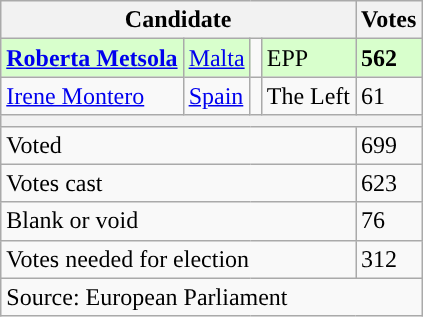<table class="wikitable">
<tr>
<th colspan="4">Candidate</th>
<th>Votes</th>
</tr>
<tr>
<td style="background-color:#d8ffcc"><strong><a href='#'>Roberta Metsola</a></strong></td>
<td style="background-color:#d8ffcc"> <a href='#'>Malta</a></td>
<td style="background-color:width:1px; background-color:"></td>
<td style="background-color:#d8ffcc">EPP</td>
<td style=" background-color:#d8ffcc"><strong>562</strong></td>
</tr>
<tr>
<td><a href='#'>Irene Montero</a></td>
<td> <a href='#'>Spain</a></td>
<td style="background-color:width:1px; background-color:"></td>
<td>The Left</td>
<td>61</td>
</tr>
<tr>
<th colspan="5"></th>
</tr>
<tr>
<td colspan="4">Voted</td>
<td>699</td>
</tr>
<tr>
<td colspan="4">Votes cast</td>
<td>623</td>
</tr>
<tr>
<td colspan="4">Blank or void</td>
<td>76</td>
</tr>
<tr>
<td colspan="4">Votes needed for election</td>
<td>312</td>
</tr>
<tr>
<td colspan="5">Source: European Parliament </td>
</tr>
</table>
